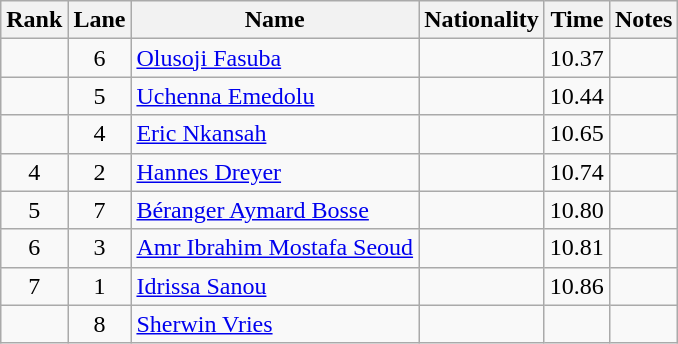<table class="wikitable sortable" style="text-align:center">
<tr>
<th>Rank</th>
<th>Lane</th>
<th>Name</th>
<th>Nationality</th>
<th>Time</th>
<th>Notes</th>
</tr>
<tr>
<td></td>
<td>6</td>
<td align=left><a href='#'>Olusoji Fasuba</a></td>
<td align=left></td>
<td>10.37</td>
<td></td>
</tr>
<tr>
<td></td>
<td>5</td>
<td align=left><a href='#'>Uchenna Emedolu</a></td>
<td align=left></td>
<td>10.44</td>
<td></td>
</tr>
<tr>
<td></td>
<td>4</td>
<td align=left><a href='#'>Eric Nkansah</a></td>
<td align=left></td>
<td>10.65</td>
<td></td>
</tr>
<tr>
<td>4</td>
<td>2</td>
<td align=left><a href='#'>Hannes Dreyer</a></td>
<td align=left></td>
<td>10.74</td>
<td></td>
</tr>
<tr>
<td>5</td>
<td>7</td>
<td align=left><a href='#'>Béranger Aymard Bosse</a></td>
<td align=left></td>
<td>10.80</td>
<td></td>
</tr>
<tr>
<td>6</td>
<td>3</td>
<td align=left><a href='#'>Amr Ibrahim Mostafa Seoud</a></td>
<td align=left></td>
<td>10.81</td>
<td></td>
</tr>
<tr>
<td>7</td>
<td>1</td>
<td align=left><a href='#'>Idrissa Sanou</a></td>
<td align=left></td>
<td>10.86</td>
<td></td>
</tr>
<tr>
<td></td>
<td>8</td>
<td align=left><a href='#'>Sherwin Vries</a></td>
<td align=left></td>
<td></td>
<td></td>
</tr>
</table>
